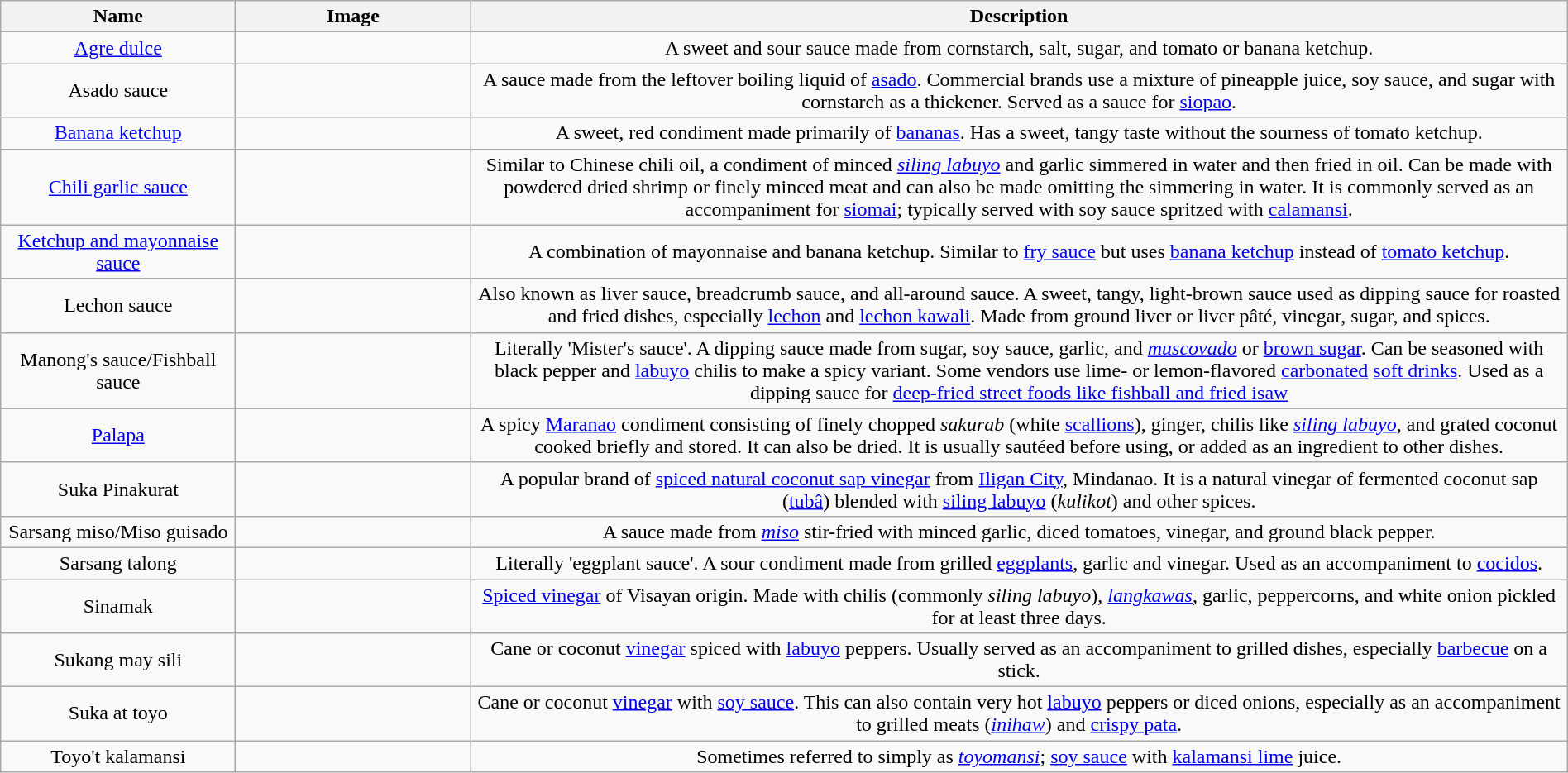<table style="text-align:center; font-size:100%; width:100%; " class="wikitable sortable">
<tr>
<th style="width:15%;">Name</th>
<th style="width:15%;">Image</th>
<th style="width:70%;">Description</th>
</tr>
<tr>
<td><a href='#'>Agre dulce</a></td>
<td></td>
<td>A sweet and sour sauce made from cornstarch, salt, sugar, and tomato or banana ketchup.</td>
</tr>
<tr>
<td>Asado sauce</td>
<td></td>
<td>A sauce made from the leftover boiling liquid of <a href='#'>asado</a>. Commercial brands use a mixture of pineapple juice, soy sauce, and sugar with cornstarch as a thickener. Served as a sauce for <a href='#'>siopao</a>.</td>
</tr>
<tr>
<td><a href='#'>Banana ketchup</a></td>
<td></td>
<td>A sweet, red condiment made primarily of <a href='#'>bananas</a>. Has a sweet, tangy taste without the sourness of tomato ketchup.</td>
</tr>
<tr>
<td><a href='#'>Chili garlic sauce</a></td>
<td></td>
<td>Similar to Chinese chili oil, a condiment of minced <em><a href='#'>siling labuyo</a></em> and garlic simmered in water and then fried in oil. Can be made with powdered dried shrimp or finely minced meat and can also be made omitting the simmering in water.  It is commonly served as an accompaniment for <a href='#'>siomai</a>; typically served with soy sauce spritzed with <a href='#'>calamansi</a>.</td>
</tr>
<tr>
<td><a href='#'>Ketchup and mayonnaise sauce</a></td>
<td></td>
<td>A combination of mayonnaise and banana ketchup. Similar to <a href='#'>fry sauce</a> but uses <a href='#'>banana ketchup</a> instead of <a href='#'>tomato ketchup</a>.</td>
</tr>
<tr>
<td>Lechon sauce</td>
<td></td>
<td>Also known as liver sauce, breadcrumb sauce, and all-around sauce.  A sweet, tangy, light-brown sauce used as dipping sauce for roasted and fried dishes, especially <a href='#'>lechon</a> and <a href='#'>lechon kawali</a>. Made from ground liver or liver pâté, vinegar, sugar, and spices.</td>
</tr>
<tr>
<td>Manong's sauce/Fishball sauce</td>
<td></td>
<td>Literally 'Mister's sauce'. A dipping sauce made from sugar, soy sauce, garlic, and <em><a href='#'>muscovado</a></em> or <a href='#'>brown sugar</a>. Can be seasoned with black pepper and <a href='#'>labuyo</a> chilis to make a spicy variant. Some vendors use lime- or lemon-flavored <a href='#'>carbonated</a> <a href='#'>soft drinks</a>. Used as a dipping sauce for <a href='#'>deep-fried street foods like fishball and fried isaw</a></td>
</tr>
<tr>
<td><a href='#'>Palapa</a></td>
<td></td>
<td>A spicy <a href='#'>Maranao</a> condiment consisting of finely chopped <em>sakurab</em> (white <a href='#'>scallions</a>), ginger, chilis like <em><a href='#'>siling labuyo</a></em>, and grated coconut cooked briefly and stored. It can also be dried. It is usually sautéed before using, or added as an ingredient to other dishes.</td>
</tr>
<tr>
<td>Suka Pinakurat</td>
<td></td>
<td>A popular brand of <a href='#'>spiced natural coconut sap vinegar</a> from <a href='#'>Iligan City</a>, Mindanao. It is a natural vinegar of fermented coconut sap (<a href='#'>tubâ</a>) blended with <a href='#'>siling labuyo</a> (<em>kulikot</em>) and other spices.</td>
</tr>
<tr>
<td>Sarsang miso/Miso guisado</td>
<td></td>
<td>A sauce made from <em><a href='#'>miso</a></em> stir-fried with minced garlic, diced tomatoes, vinegar, and ground black pepper.</td>
</tr>
<tr>
<td>Sarsang talong</td>
<td></td>
<td>Literally 'eggplant sauce'. A sour condiment made from grilled <a href='#'>eggplants</a>, garlic and vinegar. Used as an accompaniment to <a href='#'>cocidos</a>.</td>
</tr>
<tr>
<td>Sinamak</td>
<td></td>
<td><a href='#'>Spiced vinegar</a> of Visayan origin. Made with chilis (commonly <em>siling labuyo</em>), <em><a href='#'>langkawas</a></em>, garlic, peppercorns, and white onion pickled for at least three days.</td>
</tr>
<tr>
<td>Sukang may sili</td>
<td></td>
<td>Cane or coconut <a href='#'>vinegar</a> spiced with <a href='#'>labuyo</a> peppers. Usually served as an accompaniment to grilled dishes, especially <a href='#'>barbecue</a> on a stick.</td>
</tr>
<tr>
<td>Suka at toyo</td>
<td></td>
<td>Cane or coconut <a href='#'>vinegar</a> with <a href='#'>soy sauce</a>. This can also contain very hot <a href='#'>labuyo</a> peppers or diced onions, especially as an accompaniment to grilled meats (<em><a href='#'>inihaw</a></em>) and <a href='#'>crispy pata</a>.</td>
</tr>
<tr>
<td>Toyo't kalamansi</td>
<td></td>
<td>Sometimes referred to simply as <em><a href='#'>toyomansi</a></em>; <a href='#'>soy sauce</a> with <a href='#'>kalamansi lime</a> juice.</td>
</tr>
</table>
